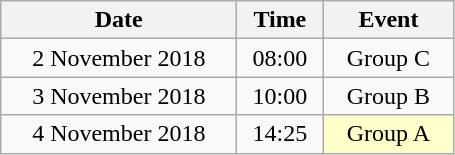<table class = "wikitable" style="text-align:center;">
<tr>
<th width=150>Date</th>
<th width=50>Time</th>
<th width=80>Event</th>
</tr>
<tr>
<td>2 November 2018</td>
<td>08:00</td>
<td>Group C</td>
</tr>
<tr>
<td>3 November 2018</td>
<td>10:00</td>
<td>Group B</td>
</tr>
<tr>
<td>4 November 2018</td>
<td>14:25</td>
<td bgcolor=ffffcc>Group A</td>
</tr>
</table>
